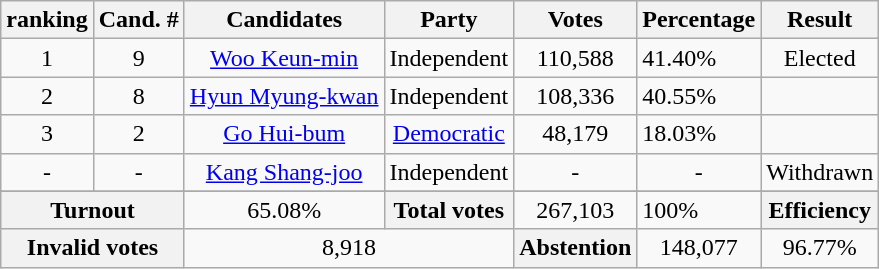<table class="wikitable sortable" style="text-align:center;">
<tr>
<th>ranking</th>
<th>Cand. #</th>
<th>Candidates</th>
<th>Party</th>
<th>Votes</th>
<th>Percentage</th>
<th>Result</th>
</tr>
<tr>
<td>1</td>
<td>9</td>
<td><a href='#'>Woo Keun-min</a></td>
<td>Independent</td>
<td>110,588</td>
<td align=left>41.40%</td>
<td>Elected</td>
</tr>
<tr>
<td>2</td>
<td>8</td>
<td><a href='#'>Hyun Myung-kwan</a></td>
<td>Independent</td>
<td>108,336</td>
<td align=left>40.55%</td>
<td></td>
</tr>
<tr>
<td>3</td>
<td>2</td>
<td><a href='#'>Go Hui-bum</a></td>
<td><a href='#'>Democratic</a></td>
<td>48,179</td>
<td align=left>18.03%</td>
<td></td>
</tr>
<tr>
<td>-</td>
<td>-</td>
<td><a href='#'>Kang Shang-joo</a></td>
<td>Independent</td>
<td>-</td>
<td>-</td>
<td>Withdrawn</td>
</tr>
<tr>
</tr>
<tr class="sortbottom">
<th colspan=2>Turnout</th>
<td>65.08%</td>
<th>Total votes</th>
<td>267,103</td>
<td align=left>100%</td>
<th>Efficiency</th>
</tr>
<tr class="sortbottom">
<th colspan=2>Invalid votes</th>
<td colspan=2>8,918</td>
<th>Abstention</th>
<td>148,077</td>
<td>96.77%</td>
</tr>
</table>
